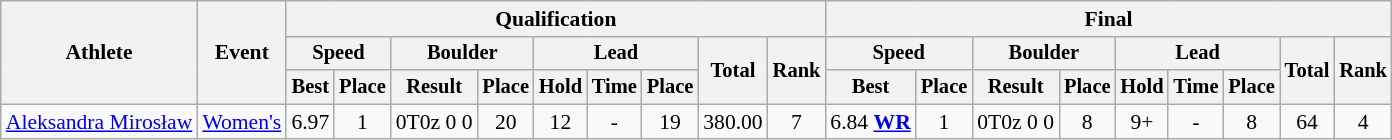<table class="wikitable" style="text-align:center; font-size:90%">
<tr>
<th rowspan=3>Athlete</th>
<th rowspan=3>Event</th>
<th colspan=9>Qualification</th>
<th colspan=9>Final</th>
</tr>
<tr style="font-size: 95%">
<th colspan=2>Speed</th>
<th colspan=2>Boulder</th>
<th colspan=3>Lead</th>
<th rowspan=2>Total</th>
<th rowspan=2>Rank</th>
<th colspan=2>Speed</th>
<th colspan=2>Boulder</th>
<th colspan=3>Lead</th>
<th rowspan=2>Total</th>
<th rowspan=2>Rank</th>
</tr>
<tr style="font-size: 95%">
<th>Best</th>
<th>Place</th>
<th>Result</th>
<th>Place</th>
<th>Hold</th>
<th>Time</th>
<th>Place</th>
<th>Best</th>
<th>Place</th>
<th>Result</th>
<th>Place</th>
<th>Hold</th>
<th>Time</th>
<th>Place</th>
</tr>
<tr>
<td align=left><a href='#'>Aleksandra Mirosław</a></td>
<td align=left><a href='#'>Women's</a></td>
<td>6.97 </td>
<td>1</td>
<td>0T0z 0 0</td>
<td>20</td>
<td>12</td>
<td>-</td>
<td>19</td>
<td>380.00</td>
<td>7 </td>
<td>6.84 <strong><a href='#'>WR</a></strong></td>
<td>1</td>
<td>0T0z 0 0</td>
<td>8</td>
<td>9+</td>
<td>-</td>
<td>8</td>
<td>64</td>
<td>4</td>
</tr>
</table>
